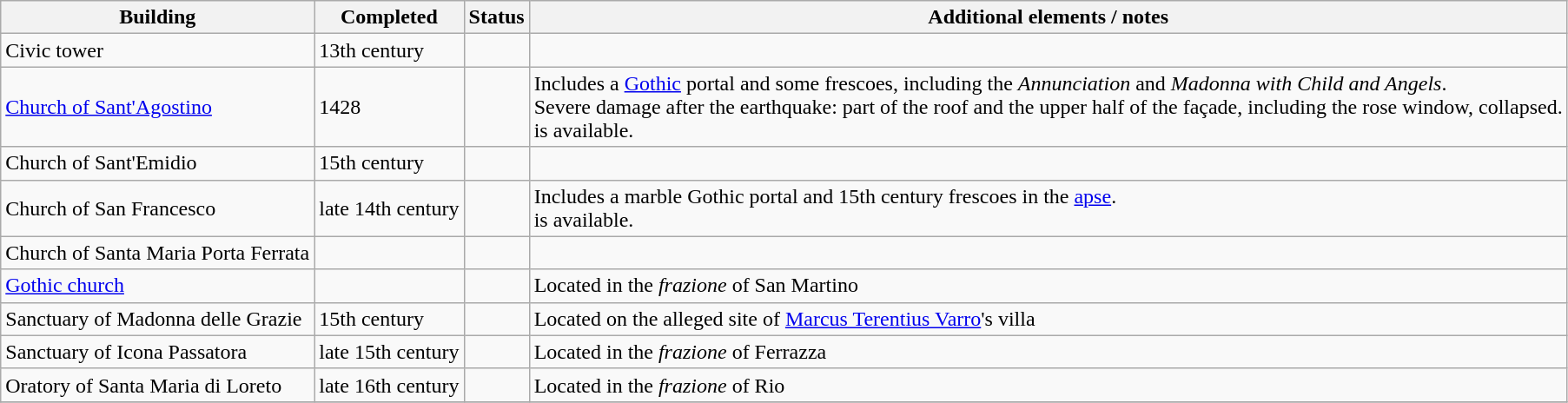<table class="wikitable sortable" style="margin-top:7px; margin-bottom:0px; margin-right:1px;">
<tr>
<th>Building</th>
<th data-sort-type="isoDate">Completed</th>
<th>Status</th>
<th class="unsortable">Additional elements / notes</th>
</tr>
<tr>
<td>Civic tower</td>
<td data-sort-value="1200-01-01">13th century</td>
<td></td>
<td></td>
</tr>
<tr>
<td><a href='#'>Church of Sant'Agostino</a></td>
<td data-sort-value="1428-01-01">1428</td>
<td></td>
<td>Includes a <a href='#'>Gothic</a> portal and some frescoes, including the <em>Annunciation</em> and <em>Madonna with Child and Angels</em>.<br><div>Severe damage after the earthquake: part of the roof and the upper half of the façade, including the rose window, collapsed.</div><div> is available.</div></td>
</tr>
<tr>
<td>Church of Sant'Emidio</td>
<td data-sort-value="1400-01-01">15th century</td>
<td></td>
<td></td>
</tr>
<tr>
<td>Church of San Francesco</td>
<td nowrap data-sort-value="1350-01-01">late 14th century</td>
<td></td>
<td>Includes a marble Gothic portal and 15th century frescoes in the <a href='#'>apse</a>.<br><div> is available.</div></td>
</tr>
<tr>
<td>Church of Santa Maria Porta Ferrata</td>
<td></td>
<td></td>
<td></td>
</tr>
<tr>
<td><a href='#'>Gothic church</a></td>
<td></td>
<td></td>
<td>Located in the <em>frazione</em> of San Martino</td>
</tr>
<tr>
<td>Sanctuary of Madonna delle Grazie</td>
<td data-sort-value="1400-01-01">15th century</td>
<td></td>
<td>Located on the alleged site of <a href='#'>Marcus Terentius Varro</a>'s villa</td>
</tr>
<tr>
<td>Sanctuary of Icona Passatora</td>
<td data-sort-value="1450-01-01">late 15th century</td>
<td></td>
<td>Located in the <em>frazione</em> of Ferrazza</td>
</tr>
<tr>
<td>Oratory of Santa Maria di Loreto</td>
<td data-sort-value="1500-01-01">late 16th century</td>
<td></td>
<td>Located in the <em>frazione</em> of Rio</td>
</tr>
<tr>
</tr>
</table>
